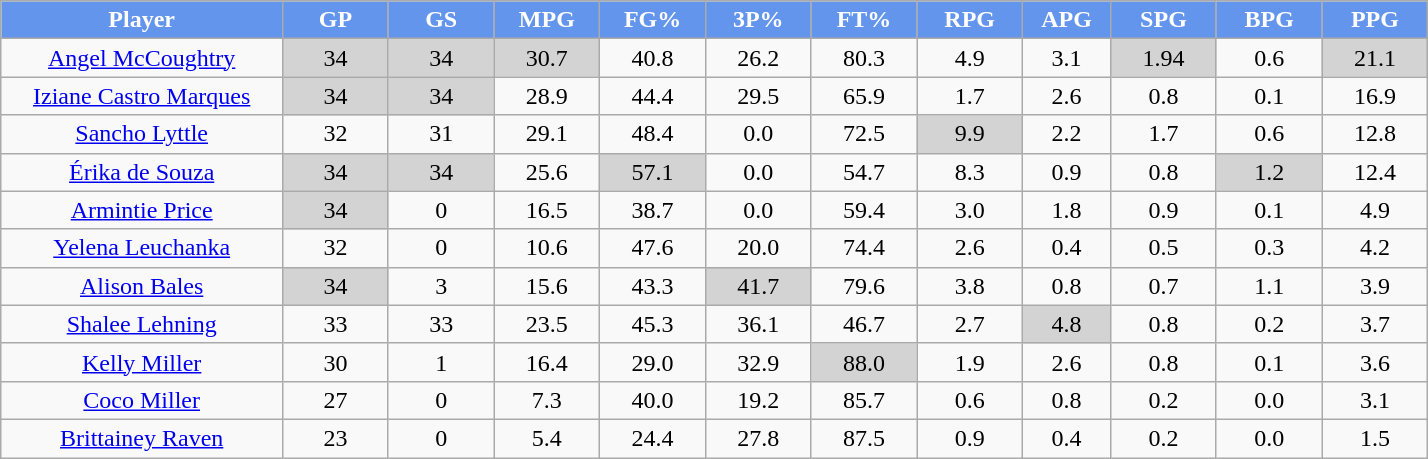<table class="wikitable sortable" style="text-align:center;">
<tr>
<th style="background:#6495ED;color:white;" width="16%">Player</th>
<th style="background:#6495ED;color:white;" width="6%">GP</th>
<th style="background:#6495ED;color:white;" width="6%">GS</th>
<th style="background:#6495ED;color:white;" width="6%">MPG</th>
<th style="background:#6495ED;color:white;" width="6%">FG%</th>
<th style="background:#6495ED;color:white;" width="6%">3P%</th>
<th style="background:#6495ED;color:white;" width="6%">FT%</th>
<th style="background:#6495ED;color:white;" width="6%">RPG</th>
<th style="background:#6495ED;color:white;" width="5%">APG</th>
<th style="background:#6495ED;color:white;" width="6%">SPG</th>
<th style="background:#6495ED;color:white;" width="6%">BPG</th>
<th style="background:#6495ED;color:white;" width="6%">PPG</th>
</tr>
<tr>
<td><a href='#'>Angel McCoughtry</a></td>
<td style="background:#D3D3D3;">34</td>
<td style="background:#D3D3D3;">34</td>
<td style="background:#D3D3D3;">30.7</td>
<td>40.8</td>
<td>26.2</td>
<td>80.3</td>
<td>4.9</td>
<td>3.1</td>
<td style="background:#D3D3D3;">1.94</td>
<td>0.6</td>
<td style="background:#D3D3D3;">21.1</td>
</tr>
<tr>
<td><a href='#'>Iziane Castro Marques</a></td>
<td style="background:#D3D3D3;">34</td>
<td style="background:#D3D3D3;">34</td>
<td>28.9</td>
<td>44.4</td>
<td>29.5</td>
<td>65.9</td>
<td>1.7</td>
<td>2.6</td>
<td>0.8</td>
<td>0.1</td>
<td>16.9</td>
</tr>
<tr>
<td><a href='#'>Sancho Lyttle</a></td>
<td>32</td>
<td>31</td>
<td>29.1</td>
<td>48.4</td>
<td>0.0</td>
<td>72.5</td>
<td style="background:#D3D3D3;">9.9</td>
<td>2.2</td>
<td>1.7</td>
<td>0.6</td>
<td>12.8</td>
</tr>
<tr>
<td><a href='#'>Érika de Souza</a></td>
<td style="background:#D3D3D3;">34</td>
<td style="background:#D3D3D3;">34</td>
<td>25.6</td>
<td style="background:#D3D3D3;">57.1</td>
<td>0.0</td>
<td>54.7</td>
<td>8.3</td>
<td>0.9</td>
<td>0.8</td>
<td style="background:#D3D3D3;">1.2</td>
<td>12.4</td>
</tr>
<tr>
<td><a href='#'>Armintie Price</a></td>
<td style="background:#D3D3D3;">34</td>
<td>0</td>
<td>16.5</td>
<td>38.7</td>
<td>0.0</td>
<td>59.4</td>
<td>3.0</td>
<td>1.8</td>
<td>0.9</td>
<td>0.1</td>
<td>4.9</td>
</tr>
<tr>
<td><a href='#'>Yelena Leuchanka</a></td>
<td>32</td>
<td>0</td>
<td>10.6</td>
<td>47.6</td>
<td>20.0</td>
<td>74.4</td>
<td>2.6</td>
<td>0.4</td>
<td>0.5</td>
<td>0.3</td>
<td>4.2</td>
</tr>
<tr>
<td><a href='#'>Alison Bales</a></td>
<td style="background:#D3D3D3;">34</td>
<td>3</td>
<td>15.6</td>
<td>43.3</td>
<td style="background:#D3D3D3;">41.7</td>
<td>79.6</td>
<td>3.8</td>
<td>0.8</td>
<td>0.7</td>
<td>1.1</td>
<td>3.9</td>
</tr>
<tr>
<td><a href='#'>Shalee Lehning</a></td>
<td>33</td>
<td>33</td>
<td>23.5</td>
<td>45.3</td>
<td>36.1</td>
<td>46.7</td>
<td>2.7</td>
<td style="background:#D3D3D3;">4.8</td>
<td>0.8</td>
<td>0.2</td>
<td>3.7</td>
</tr>
<tr>
<td><a href='#'>Kelly Miller</a></td>
<td>30</td>
<td>1</td>
<td>16.4</td>
<td>29.0</td>
<td>32.9</td>
<td style="background:#D3D3D3;">88.0</td>
<td>1.9</td>
<td>2.6</td>
<td>0.8</td>
<td>0.1</td>
<td>3.6</td>
</tr>
<tr>
<td><a href='#'>Coco Miller</a></td>
<td>27</td>
<td>0</td>
<td>7.3</td>
<td>40.0</td>
<td>19.2</td>
<td>85.7</td>
<td>0.6</td>
<td>0.8</td>
<td>0.2</td>
<td>0.0</td>
<td>3.1</td>
</tr>
<tr>
<td><a href='#'>Brittainey Raven</a></td>
<td>23</td>
<td>0</td>
<td>5.4</td>
<td>24.4</td>
<td>27.8</td>
<td>87.5</td>
<td>0.9</td>
<td>0.4</td>
<td>0.2</td>
<td>0.0</td>
<td>1.5</td>
</tr>
</table>
